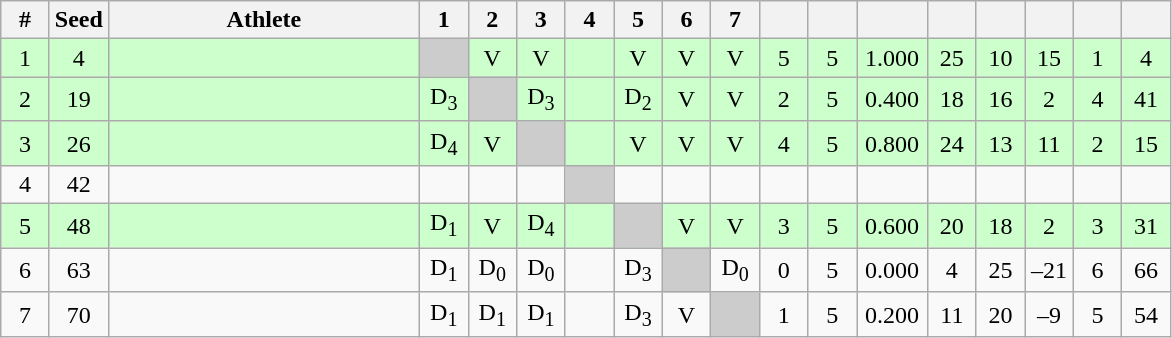<table class="wikitable" style="text-align:center">
<tr>
<th width="25">#</th>
<th width="25">Seed</th>
<th width="200">Athlete</th>
<th width="25">1</th>
<th width="25">2</th>
<th width="25">3</th>
<th width="25">4</th>
<th width="25">5</th>
<th width="25">6</th>
<th width="25">7</th>
<th width="25"></th>
<th width="25"></th>
<th width="40"></th>
<th width="25"></th>
<th width="25"></th>
<th width="25"></th>
<th width="25"></th>
<th width="25"></th>
</tr>
<tr bgcolor="ccffcc">
<td>1</td>
<td>4</td>
<td align=left></td>
<td bgcolor="#cccccc"></td>
<td>V</td>
<td>V</td>
<td></td>
<td>V</td>
<td>V</td>
<td>V</td>
<td>5</td>
<td>5</td>
<td>1.000</td>
<td>25</td>
<td>10</td>
<td>15</td>
<td>1</td>
<td>4</td>
</tr>
<tr bgcolor="ccffcc">
<td>2</td>
<td>19</td>
<td align=left></td>
<td>D<sub>3</sub></td>
<td bgcolor="#cccccc"></td>
<td>D<sub>3</sub></td>
<td></td>
<td>D<sub>2</sub></td>
<td>V</td>
<td>V</td>
<td>2</td>
<td>5</td>
<td>0.400</td>
<td>18</td>
<td>16</td>
<td>2</td>
<td>4</td>
<td>41</td>
</tr>
<tr bgcolor="ccffcc">
<td>3</td>
<td>26</td>
<td align=left></td>
<td>D<sub>4</sub></td>
<td>V</td>
<td bgcolor="#cccccc"></td>
<td></td>
<td>V</td>
<td>V</td>
<td>V</td>
<td>4</td>
<td>5</td>
<td>0.800</td>
<td>24</td>
<td>13</td>
<td>11</td>
<td>2</td>
<td>15</td>
</tr>
<tr>
<td>4</td>
<td>42</td>
<td align=left></td>
<td></td>
<td></td>
<td></td>
<td bgcolor="#cccccc"></td>
<td></td>
<td></td>
<td></td>
<td></td>
<td></td>
<td></td>
<td></td>
<td></td>
<td></td>
<td></td>
<td></td>
</tr>
<tr bgcolor="ccffcc">
<td>5</td>
<td>48</td>
<td align=left></td>
<td>D<sub>1</sub></td>
<td>V</td>
<td>D<sub>4</sub></td>
<td></td>
<td bgcolor="#cccccc"></td>
<td>V</td>
<td>V</td>
<td>3</td>
<td>5</td>
<td>0.600</td>
<td>20</td>
<td>18</td>
<td>2</td>
<td>3</td>
<td>31</td>
</tr>
<tr>
<td>6</td>
<td>63</td>
<td align=left></td>
<td>D<sub>1</sub></td>
<td>D<sub>0</sub></td>
<td>D<sub>0</sub></td>
<td></td>
<td>D<sub>3</sub></td>
<td bgcolor="#cccccc"></td>
<td>D<sub>0</sub></td>
<td>0</td>
<td>5</td>
<td>0.000</td>
<td>4</td>
<td>25</td>
<td>–21</td>
<td>6</td>
<td>66</td>
</tr>
<tr>
<td>7</td>
<td>70</td>
<td align=left></td>
<td>D<sub>1</sub></td>
<td>D<sub>1</sub></td>
<td>D<sub>1</sub></td>
<td></td>
<td>D<sub>3</sub></td>
<td>V</td>
<td bgcolor="#cccccc"></td>
<td>1</td>
<td>5</td>
<td>0.200</td>
<td>11</td>
<td>20</td>
<td>–9</td>
<td>5</td>
<td>54</td>
</tr>
</table>
